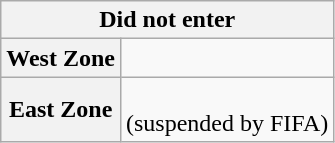<table class="wikitable collapsible collapsed">
<tr>
<th colspan=2>Did not enter</th>
</tr>
<tr>
<th>West Zone</th>
<td><br></td>
</tr>
<tr>
<th>East Zone</th>
<td><br> (suspended by FIFA)</td>
</tr>
</table>
